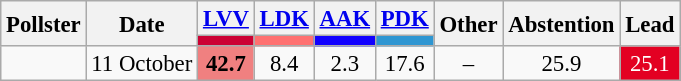<table class="wikitable" style="text-align:center; font-size:95%; line-height:16px; margin-bottom:0">
<tr>
<th rowspan="2">Pollster</th>
<th rowspan="2">Date</th>
<th><a href='#'>LVV</a></th>
<th><a href='#'>LDK</a></th>
<th><a href='#'>AAK</a></th>
<th><a href='#'>PDK</a></th>
<th rowspan="2">Other</th>
<th rowspan="2">Abstention</th>
<th rowspan="2">Lead</th>
</tr>
<tr>
<th style="background:#CC0033;"></th>
<th style="background:#FF7070;"></th>
<th style="background:#1100FF;"></th>
<th style="background:#2E96D2;"></th>
</tr>
<tr>
<td></td>
<td>11 October</td>
<td style="background:#F08080"><strong>42.7</strong></td>
<td>8.4</td>
<td>2.3</td>
<td>17.6</td>
<td>–</td>
<td>25.9</td>
<td style="background:#E30022; color:white;">25.1</td>
</tr>
</table>
